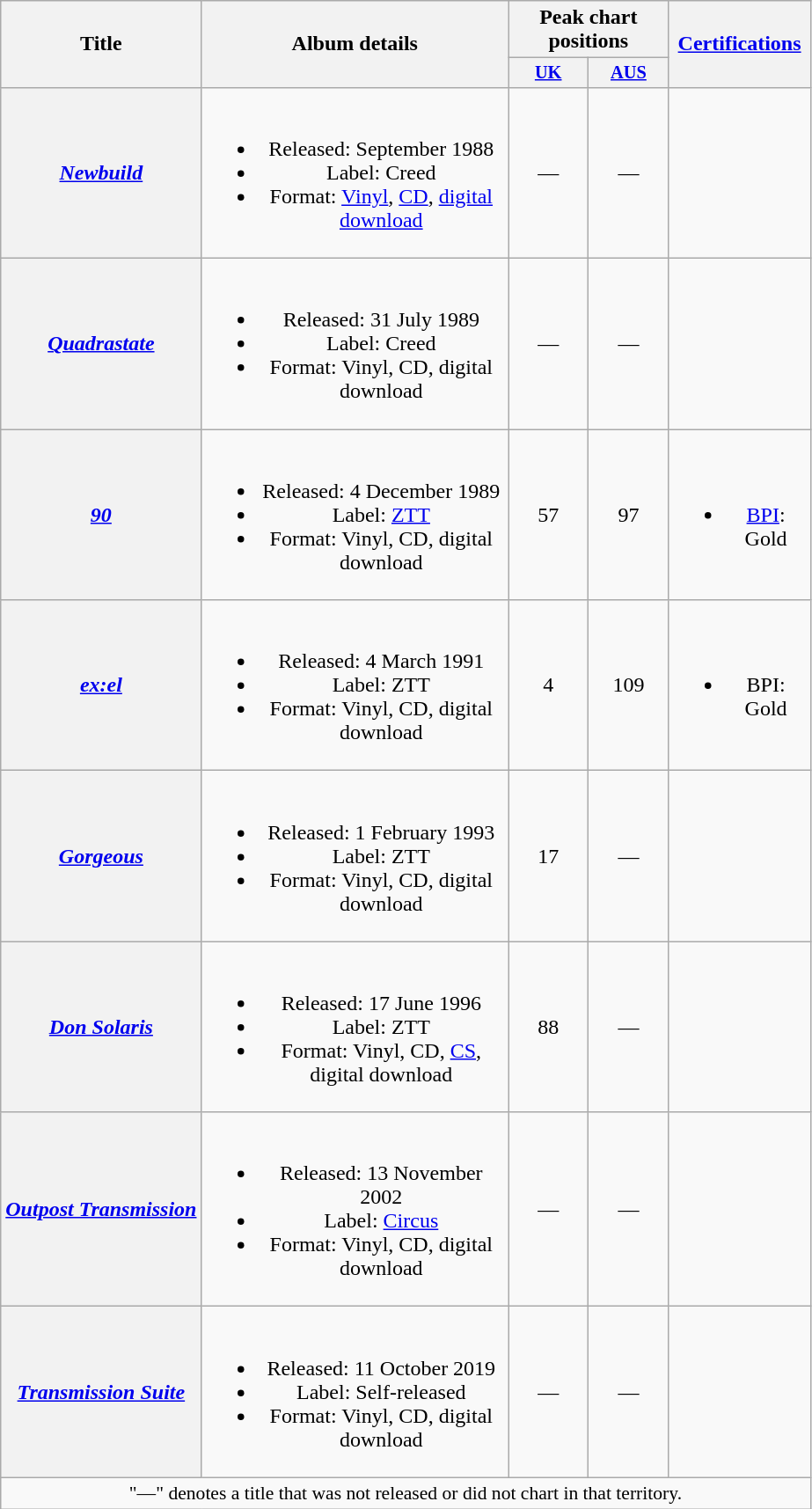<table class="wikitable plainrowheaders" style="text-align:center;">
<tr>
<th rowspan="2">Title</th>
<th rowspan="2" style="width:225px;">Album details</th>
<th colspan="2">Peak chart positions</th>
<th style="width:100px;" rowspan="2"><a href='#'>Certifications</a><br></th>
</tr>
<tr>
<th style="width:4em;font-size:85%"><a href='#'>UK</a><br></th>
<th style="width:4em;font-size:85%"><a href='#'>AUS</a><br></th>
</tr>
<tr>
<th scope="row"><em><a href='#'>Newbuild</a></em></th>
<td><br><ul><li>Released: September 1988</li><li>Label: Creed</li><li>Format: <a href='#'>Vinyl</a>, <a href='#'>CD</a>, <a href='#'>digital download</a></li></ul></td>
<td>—</td>
<td>—</td>
<td></td>
</tr>
<tr>
<th scope="row"><em><a href='#'>Quadrastate</a></em></th>
<td><br><ul><li>Released: 31 July 1989</li><li>Label: Creed</li><li>Format: Vinyl, CD, digital download</li></ul></td>
<td>—</td>
<td>—</td>
<td></td>
</tr>
<tr>
<th scope="row"><em><a href='#'>90</a></em></th>
<td><br><ul><li>Released: 4 December 1989</li><li>Label: <a href='#'>ZTT</a></li><li>Format: Vinyl, CD, digital download</li></ul></td>
<td>57</td>
<td>97</td>
<td><br><ul><li><a href='#'>BPI</a>: Gold</li></ul></td>
</tr>
<tr>
<th scope="row"><em><a href='#'>ex:el</a></em></th>
<td><br><ul><li>Released: 4 March 1991</li><li>Label: ZTT</li><li>Format: Vinyl, CD, digital download</li></ul></td>
<td>4</td>
<td>109</td>
<td><br><ul><li>BPI: Gold</li></ul></td>
</tr>
<tr>
<th scope="row"><em><a href='#'>Gorgeous</a></em></th>
<td><br><ul><li>Released: 1 February 1993</li><li>Label: ZTT</li><li>Format: Vinyl, CD, digital download</li></ul></td>
<td>17</td>
<td>—</td>
<td></td>
</tr>
<tr>
<th scope="row"><em><a href='#'>Don Solaris</a></em></th>
<td><br><ul><li>Released: 17 June 1996</li><li>Label: ZTT</li><li>Format: Vinyl, CD, <a href='#'>CS</a>, digital download</li></ul></td>
<td>88</td>
<td>—</td>
<td></td>
</tr>
<tr>
<th scope="row"><em><a href='#'>Outpost Transmission</a></em></th>
<td><br><ul><li>Released: 13 November 2002</li><li>Label: <a href='#'>Circus</a></li><li>Format: Vinyl, CD, digital download</li></ul></td>
<td>—</td>
<td>—</td>
<td></td>
</tr>
<tr>
<th scope="row"><em><a href='#'>Transmission Suite</a></em></th>
<td><br><ul><li>Released: 11 October 2019</li><li>Label: Self-released</li><li>Format: Vinyl, CD, digital download</li></ul></td>
<td>—</td>
<td>—</td>
</tr>
<tr>
<td colspan="5" style="font-size:90%">"—" denotes a title that was not released or did not chart in that territory.</td>
</tr>
</table>
